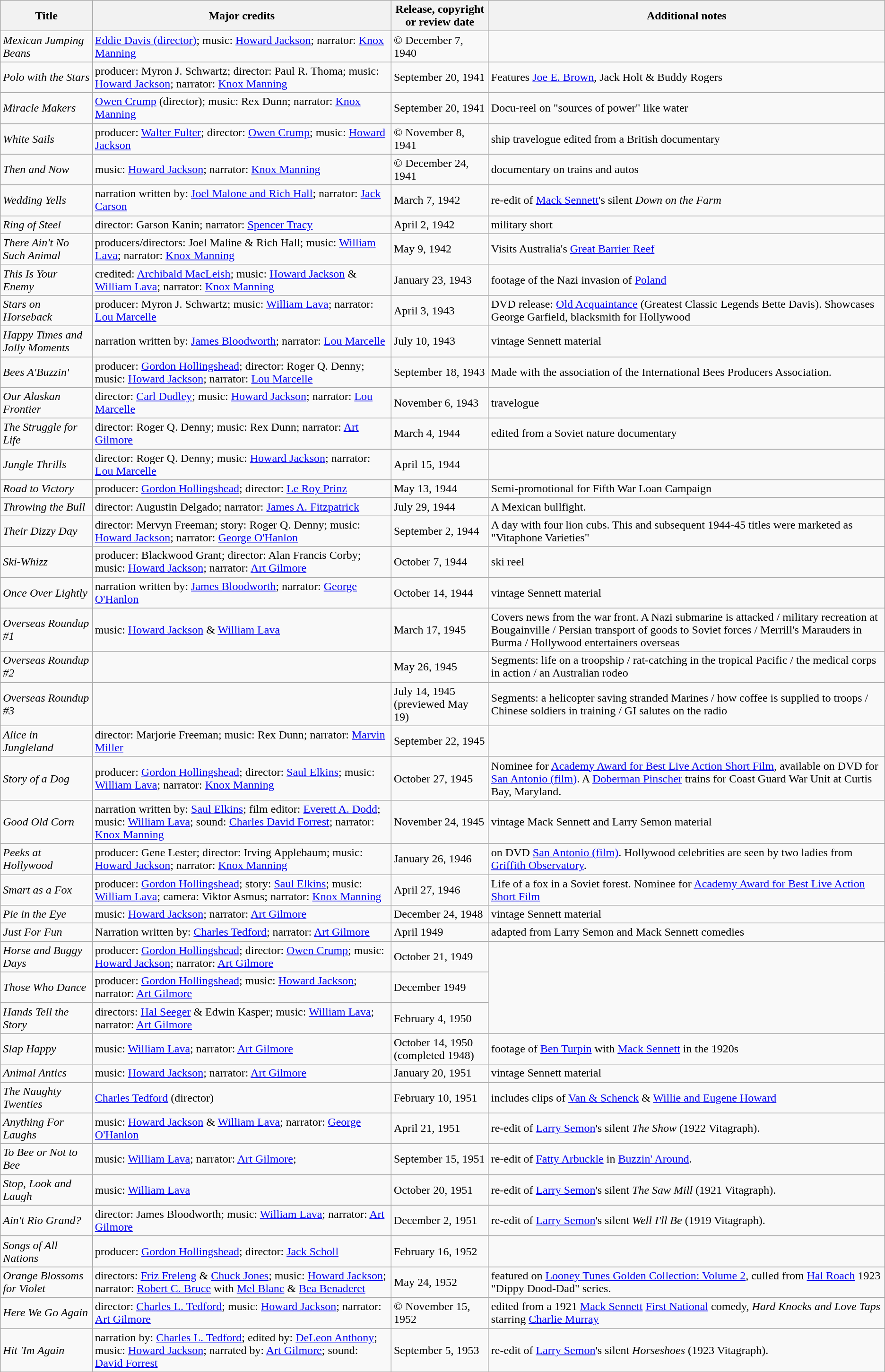<table class="wikitable sortable" border="1">
<tr>
<th>Title</th>
<th>Major credits</th>
<th>Release, copyright or review date</th>
<th>Additional notes</th>
</tr>
<tr>
<td><em>Mexican Jumping Beans</em></td>
<td><a href='#'>Eddie Davis (director)</a>; music: <a href='#'>Howard Jackson</a>; narrator: <a href='#'>Knox Manning</a></td>
<td>© December 7, 1940</td>
</tr>
<tr>
<td><em>Polo with the Stars</em></td>
<td>producer: Myron J. Schwartz; director: Paul R. Thoma; music: <a href='#'>Howard Jackson</a>; narrator: <a href='#'>Knox Manning</a></td>
<td>September 20, 1941</td>
<td>Features <a href='#'>Joe E. Brown</a>, Jack Holt & Buddy Rogers</td>
</tr>
<tr>
<td><em>Miracle Makers</em></td>
<td><a href='#'>Owen Crump</a> (director); music: Rex Dunn; narrator: <a href='#'>Knox Manning</a></td>
<td>September 20, 1941</td>
<td>Docu-reel on "sources of power" like water</td>
</tr>
<tr>
<td><em>White Sails</em></td>
<td>producer: <a href='#'>Walter Fulter</a>; director: <a href='#'>Owen Crump</a>; music: <a href='#'>Howard Jackson</a></td>
<td>© November 8, 1941</td>
<td>ship travelogue edited from a British documentary</td>
</tr>
<tr>
<td><em>Then and Now</em></td>
<td>music: <a href='#'>Howard Jackson</a>; narrator: <a href='#'>Knox Manning</a></td>
<td>© December 24, 1941</td>
<td>documentary on trains and autos</td>
</tr>
<tr>
<td><em>Wedding Yells</em></td>
<td>narration written by: <a href='#'>Joel Malone and Rich Hall</a>; narrator: <a href='#'>Jack Carson</a></td>
<td>March 7, 1942</td>
<td>re-edit of <a href='#'>Mack Sennett</a>'s silent <em>Down on the Farm</em></td>
</tr>
<tr>
<td><em>Ring of Steel</em></td>
<td>director: Garson Kanin; narrator: <a href='#'>Spencer Tracy</a></td>
<td>April 2, 1942</td>
<td>military short</td>
</tr>
<tr>
<td><em>There Ain't No Such Animal</em></td>
<td>producers/directors: Joel Maline & Rich Hall; music: <a href='#'>William Lava</a>; narrator: <a href='#'>Knox Manning</a></td>
<td>May 9, 1942</td>
<td>Visits Australia's <a href='#'>Great Barrier Reef</a></td>
</tr>
<tr>
<td><em>This Is Your Enemy</em></td>
<td>credited: <a href='#'>Archibald MacLeish</a>; music: <a href='#'>Howard Jackson</a> & <a href='#'>William Lava</a>; narrator: <a href='#'>Knox Manning</a></td>
<td>January 23, 1943</td>
<td>footage of the Nazi invasion of <a href='#'>Poland</a></td>
</tr>
<tr>
<td><em>Stars on Horseback</em></td>
<td>producer: Myron J. Schwartz; music: <a href='#'>William Lava</a>; narrator: <a href='#'>Lou Marcelle</a></td>
<td>April 3, 1943</td>
<td>DVD release: <a href='#'>Old Acquaintance</a> (Greatest Classic Legends Bette Davis). Showcases George Garfield, blacksmith for Hollywood</td>
</tr>
<tr>
<td><em>Happy Times and Jolly Moments</em></td>
<td>narration written by: <a href='#'>James Bloodworth</a>; narrator: <a href='#'>Lou Marcelle</a></td>
<td>July 10, 1943</td>
<td>vintage Sennett material</td>
</tr>
<tr>
<td><em>Bees A'Buzzin' </em></td>
<td>producer: <a href='#'>Gordon Hollingshead</a>; director: Roger Q. Denny; music: <a href='#'>Howard Jackson</a>; narrator: <a href='#'>Lou Marcelle</a></td>
<td>September 18, 1943</td>
<td>Made with the association of the International Bees Producers Association.</td>
</tr>
<tr>
<td><em>Our Alaskan Frontier</em></td>
<td>director: <a href='#'>Carl Dudley</a>; music: <a href='#'>Howard Jackson</a>; narrator: <a href='#'>Lou Marcelle</a></td>
<td>November 6, 1943</td>
<td>travelogue</td>
</tr>
<tr>
<td><em>The Struggle for Life</em></td>
<td>director: Roger Q. Denny; music: Rex Dunn; narrator: <a href='#'>Art Gilmore</a></td>
<td>March 4, 1944</td>
<td>edited from a Soviet nature documentary</td>
</tr>
<tr>
<td><em>Jungle Thrills</em></td>
<td>director: Roger Q. Denny; music: <a href='#'>Howard Jackson</a>; narrator: <a href='#'>Lou Marcelle</a></td>
<td>April 15, 1944</td>
</tr>
<tr>
<td><em>Road to Victory</em></td>
<td>producer: <a href='#'>Gordon Hollingshead</a>; director: <a href='#'>Le Roy Prinz</a></td>
<td>May 13, 1944</td>
<td>Semi-promotional for Fifth War Loan Campaign</td>
</tr>
<tr>
<td><em>Throwing the Bull</em></td>
<td>director: Augustin Delgado; narrator: <a href='#'>James A. Fitzpatrick</a></td>
<td>July 29, 1944</td>
<td>A Mexican bullfight.</td>
</tr>
<tr>
<td><em>Their Dizzy Day</em></td>
<td>director: Mervyn Freeman; story: Roger Q. Denny; music: <a href='#'>Howard Jackson</a>; narrator: <a href='#'>George O'Hanlon</a></td>
<td>September 2, 1944</td>
<td>A day with four lion cubs. This and subsequent 1944-45 titles were marketed as "Vitaphone Varieties"</td>
</tr>
<tr>
<td><em>Ski-Whizz</em></td>
<td>producer: Blackwood Grant; director: Alan Francis Corby; music: <a href='#'>Howard Jackson</a>; narrator: <a href='#'>Art Gilmore</a></td>
<td>October 7, 1944</td>
<td>ski reel</td>
</tr>
<tr>
<td><em>Once Over Lightly</em></td>
<td>narration written by: <a href='#'>James Bloodworth</a>; narrator: <a href='#'>George O'Hanlon</a></td>
<td>October 14, 1944</td>
<td>vintage Sennett material</td>
</tr>
<tr>
<td><em>Overseas Roundup #1</em></td>
<td>music: <a href='#'>Howard Jackson</a> & <a href='#'>William Lava</a></td>
<td>March 17, 1945</td>
<td>Covers news from the war front. A Nazi submarine is attacked / military recreation at Bougainville / Persian transport of goods to Soviet forces / Merrill's Marauders in Burma / Hollywood entertainers overseas</td>
</tr>
<tr>
<td><em>Overseas Roundup #2</em></td>
<td></td>
<td>May 26, 1945</td>
<td>Segments: life on a troopship / rat-catching in the tropical Pacific / the medical corps in action / an Australian rodeo</td>
</tr>
<tr>
<td><em>Overseas Roundup #3</em></td>
<td></td>
<td>July 14, 1945 (previewed May 19)</td>
<td>Segments: a helicopter saving stranded Marines / how coffee is supplied to troops / Chinese soldiers in training / GI salutes on the radio</td>
</tr>
<tr>
<td><em>Alice in Jungleland</em></td>
<td>director: Marjorie Freeman; music: Rex Dunn; narrator: <a href='#'>Marvin Miller</a></td>
<td>September 22, 1945</td>
</tr>
<tr>
<td><em>Story of a Dog</em></td>
<td>producer: <a href='#'>Gordon Hollingshead</a>; director: <a href='#'>Saul Elkins</a>; music: <a href='#'>William Lava</a>; narrator: <a href='#'>Knox Manning</a></td>
<td>October 27, 1945</td>
<td>Nominee for <a href='#'>Academy Award for Best Live Action Short Film</a>, available on DVD for <a href='#'>San Antonio (film)</a>. A <a href='#'>Doberman Pinscher</a> trains for Coast Guard War Unit at Curtis Bay, Maryland.</td>
</tr>
<tr>
<td><em>Good Old Corn</em></td>
<td>narration written by: <a href='#'>Saul Elkins</a>; film editor: <a href='#'>Everett A. Dodd</a>; music: <a href='#'>William Lava</a>; sound: <a href='#'>Charles David Forrest</a>; narrator: <a href='#'>Knox Manning</a></td>
<td>November 24, 1945</td>
<td>vintage Mack Sennett and Larry Semon material</td>
</tr>
<tr>
<td><em>Peeks at Hollywood</em></td>
<td>producer: Gene Lester; director: Irving Applebaum; music: <a href='#'>Howard Jackson</a>; narrator: <a href='#'>Knox Manning</a></td>
<td>January 26, 1946</td>
<td>on DVD <a href='#'>San Antonio (film)</a>. Hollywood celebrities are seen by two ladies from <a href='#'>Griffith Observatory</a>.</td>
</tr>
<tr>
<td><em>Smart as a Fox</em></td>
<td>producer: <a href='#'>Gordon Hollingshead</a>; story: <a href='#'>Saul Elkins</a>; music: <a href='#'>William Lava</a>; camera: Viktor Asmus; narrator: <a href='#'>Knox Manning</a></td>
<td>April 27, 1946</td>
<td>Life of a fox in a Soviet forest. Nominee for <a href='#'>Academy Award for Best Live Action Short Film</a></td>
</tr>
<tr>
<td><em>Pie in the Eye</em></td>
<td>music: <a href='#'>Howard Jackson</a>; narrator: <a href='#'>Art Gilmore</a></td>
<td>December 24, 1948</td>
<td>vintage Sennett material</td>
</tr>
<tr>
<td><em>Just For Fun</em></td>
<td>Narration written by: <a href='#'>Charles Tedford</a>; narrator: <a href='#'>Art Gilmore</a></td>
<td>April 1949</td>
<td>adapted from Larry Semon and Mack Sennett comedies</td>
</tr>
<tr>
<td><em>Horse and Buggy Days</em></td>
<td>producer: <a href='#'>Gordon Hollingshead</a>; director: <a href='#'>Owen Crump</a>; music: <a href='#'>Howard Jackson</a>; narrator: <a href='#'>Art Gilmore</a></td>
<td>October 21, 1949</td>
</tr>
<tr>
<td><em>Those Who Dance</em></td>
<td>producer: <a href='#'>Gordon Hollingshead</a>; music: <a href='#'>Howard Jackson</a>; narrator: <a href='#'>Art Gilmore</a></td>
<td>December 1949</td>
</tr>
<tr>
<td><em>Hands Tell the Story</em></td>
<td>directors: <a href='#'>Hal Seeger</a> & Edwin Kasper; music: <a href='#'>William Lava</a>; narrator: <a href='#'>Art Gilmore</a></td>
<td>February 4, 1950</td>
</tr>
<tr>
<td><em>Slap Happy</em></td>
<td>music: <a href='#'>William Lava</a>; narrator: <a href='#'>Art Gilmore</a></td>
<td>October 14, 1950 (completed 1948)</td>
<td>footage of <a href='#'>Ben Turpin</a> with <a href='#'>Mack Sennett</a> in the 1920s</td>
</tr>
<tr>
<td><em>Animal Antics</em></td>
<td>music: <a href='#'>Howard Jackson</a>; narrator: <a href='#'>Art Gilmore</a></td>
<td>January 20, 1951</td>
<td>vintage Sennett material</td>
</tr>
<tr>
<td><em>The Naughty Twenties</em></td>
<td><a href='#'>Charles Tedford</a> (director)</td>
<td>February 10, 1951</td>
<td>includes clips of <a href='#'>Van & Schenck</a> & <a href='#'>Willie and Eugene Howard</a></td>
</tr>
<tr>
<td><em>Anything For Laughs</em></td>
<td>music: <a href='#'>Howard Jackson</a> & <a href='#'>William Lava</a>; narrator: <a href='#'>George O'Hanlon</a></td>
<td>April 21, 1951</td>
<td>re-edit of <a href='#'>Larry Semon</a>'s silent <em>The Show</em> (1922 Vitagraph).</td>
</tr>
<tr>
<td><em>To Bee or Not to Bee</em></td>
<td>music: <a href='#'>William Lava</a>; narrator: <a href='#'>Art Gilmore</a>;</td>
<td>September 15, 1951</td>
<td>re-edit of <a href='#'>Fatty Arbuckle</a> in <a href='#'>Buzzin' Around</a>.</td>
</tr>
<tr>
<td><em>Stop, Look and Laugh</em></td>
<td>music: <a href='#'>William Lava</a></td>
<td>October 20, 1951</td>
<td>re-edit of <a href='#'>Larry Semon</a>'s silent <em>The Saw Mill</em> (1921 Vitagraph).</td>
</tr>
<tr>
<td><em>Ain't Rio Grand? </em></td>
<td>director: James Bloodworth; music: <a href='#'>William Lava</a>; narrator: <a href='#'>Art Gilmore</a></td>
<td>December 2, 1951</td>
<td>re-edit of <a href='#'>Larry Semon</a>'s silent <em>Well I'll Be</em> (1919 Vitagraph).</td>
</tr>
<tr>
<td><em>Songs of All Nations</em></td>
<td>producer: <a href='#'>Gordon Hollingshead</a>; director: <a href='#'>Jack Scholl</a></td>
<td>February 16, 1952</td>
</tr>
<tr>
<td><em>Orange Blossoms for Violet</em></td>
<td>directors: <a href='#'>Friz Freleng</a> & <a href='#'>Chuck Jones</a>; music: <a href='#'>Howard Jackson</a>; narrator: <a href='#'>Robert C. Bruce</a> with <a href='#'>Mel Blanc</a> & <a href='#'>Bea Benaderet</a></td>
<td>May 24, 1952</td>
<td>featured on <a href='#'>Looney Tunes Golden Collection: Volume 2</a>, culled from <a href='#'>Hal Roach</a> 1923 "Dippy Dood-Dad" series.</td>
</tr>
<tr>
<td><em>Here We Go Again</em></td>
<td>director: <a href='#'>Charles L. Tedford</a>; music: <a href='#'>Howard Jackson</a>; narrator: <a href='#'>Art Gilmore</a></td>
<td>© November 15, 1952</td>
<td>edited from a 1921 <a href='#'>Mack Sennett</a> <a href='#'>First National</a> comedy, <em>Hard Knocks and Love Taps</em> starring <a href='#'>Charlie Murray</a></td>
</tr>
<tr>
<td><em>Hit 'Im Again</em></td>
<td>narration by: <a href='#'>Charles L. Tedford</a>; edited by: <a href='#'>DeLeon Anthony</a>; music: <a href='#'>Howard Jackson</a>; narrated by: <a href='#'>Art Gilmore</a>; sound: <a href='#'>David Forrest</a></td>
<td>September 5, 1953</td>
<td>re-edit of <a href='#'>Larry Semon</a>'s silent <em>Horseshoes</em> (1923 Vitagraph).</td>
</tr>
</table>
